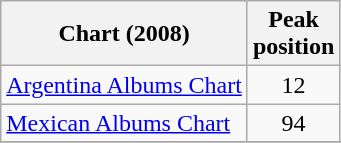<table class="wikitable sortable">
<tr>
<th>Chart (2008)</th>
<th>Peak<br>position</th>
</tr>
<tr>
<td align="left"><a href='#'>Argentina Albums Chart</a></td>
<td align="center">12</td>
</tr>
<tr>
<td align="left"><a href='#'>Mexican Albums Chart</a></td>
<td align="center">94</td>
</tr>
<tr>
</tr>
</table>
